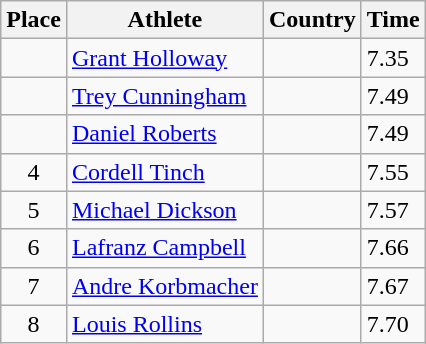<table class="wikitable">
<tr>
<th>Place</th>
<th>Athlete</th>
<th>Country</th>
<th>Time</th>
</tr>
<tr>
<td align=center></td>
<td><a href='#'>Grant Holloway</a></td>
<td></td>
<td>7.35</td>
</tr>
<tr>
<td align=center></td>
<td><a href='#'>Trey Cunningham</a></td>
<td></td>
<td>7.49</td>
</tr>
<tr>
<td align=center></td>
<td><a href='#'>Daniel Roberts</a></td>
<td></td>
<td>7.49</td>
</tr>
<tr>
<td align=center>4</td>
<td><a href='#'>Cordell Tinch</a></td>
<td></td>
<td>7.55</td>
</tr>
<tr>
<td align=center>5</td>
<td><a href='#'>Michael Dickson</a></td>
<td></td>
<td>7.57</td>
</tr>
<tr>
<td align=center>6</td>
<td><a href='#'>Lafranz Campbell</a></td>
<td></td>
<td>7.66</td>
</tr>
<tr>
<td align=center>7</td>
<td><a href='#'>Andre Korbmacher</a></td>
<td></td>
<td>7.67</td>
</tr>
<tr>
<td align=center>8</td>
<td><a href='#'>Louis Rollins</a></td>
<td></td>
<td>7.70</td>
</tr>
</table>
